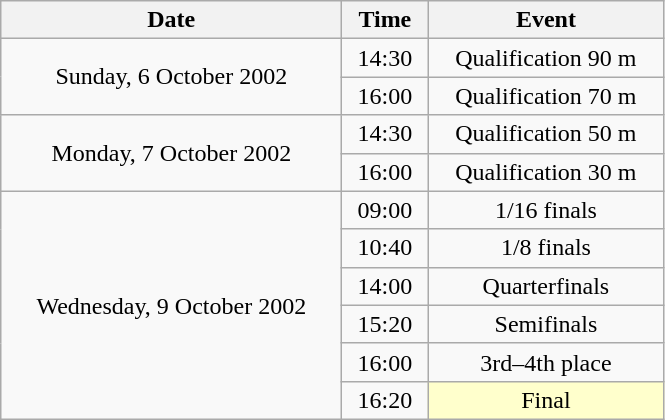<table class = "wikitable" style="text-align:center;">
<tr>
<th width=220>Date</th>
<th width=50>Time</th>
<th width=150>Event</th>
</tr>
<tr>
<td rowspan=2>Sunday, 6 October 2002</td>
<td>14:30</td>
<td>Qualification 90 m</td>
</tr>
<tr>
<td>16:00</td>
<td>Qualification 70 m</td>
</tr>
<tr>
<td rowspan=2>Monday, 7 October 2002</td>
<td>14:30</td>
<td>Qualification 50 m</td>
</tr>
<tr>
<td>16:00</td>
<td>Qualification 30 m</td>
</tr>
<tr>
<td rowspan=6>Wednesday, 9 October 2002</td>
<td>09:00</td>
<td>1/16 finals</td>
</tr>
<tr>
<td>10:40</td>
<td>1/8 finals</td>
</tr>
<tr>
<td>14:00</td>
<td>Quarterfinals</td>
</tr>
<tr>
<td>15:20</td>
<td>Semifinals</td>
</tr>
<tr>
<td>16:00</td>
<td>3rd–4th place</td>
</tr>
<tr>
<td>16:20</td>
<td bgcolor=ffffcc>Final</td>
</tr>
</table>
